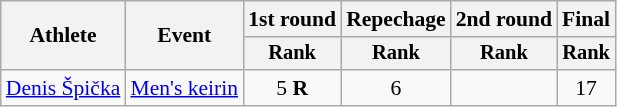<table class="wikitable" style="font-size:90%">
<tr>
<th rowspan="2">Athlete</th>
<th rowspan="2">Event</th>
<th>1st round</th>
<th>Repechage</th>
<th>2nd round</th>
<th>Final</th>
</tr>
<tr style="font-size:95%">
<th>Rank</th>
<th>Rank</th>
<th>Rank</th>
<th>Rank</th>
</tr>
<tr align=center>
<td align=left><a href='#'>Denis Špička</a></td>
<td align=left><a href='#'>Men's keirin</a></td>
<td>5 <strong>R</strong></td>
<td>6</td>
<td></td>
<td>17</td>
</tr>
</table>
